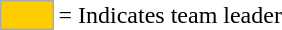<table>
<tr>
<td style="background:#fc0; border:1px solid #aaa; width:2em;"></td>
<td>= Indicates team leader</td>
</tr>
</table>
